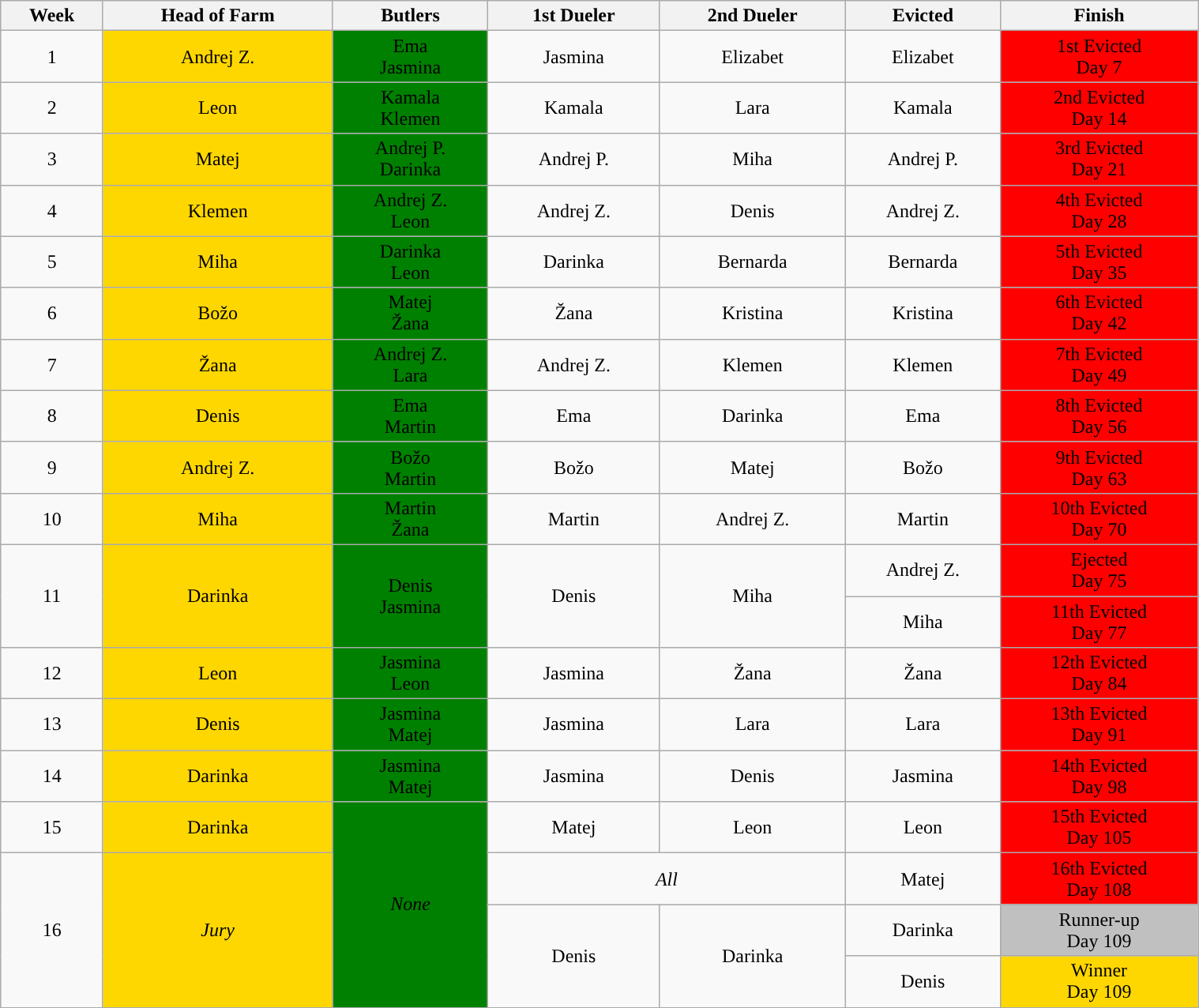<table class="wikitable" style="font-size:100%; text-align:center; width: 80%; margin-left: auto; margin-right: auto;">
<tr>
<th>Week</th>
<th>Head of Farm</th>
<th>Butlers</th>
<th>1st Dueler</th>
<th>2nd Dueler</th>
<th>Evicted</th>
<th>Finish</th>
</tr>
<tr>
<td>1</td>
<td style="background:gold;">Andrej Z.</td>
<td style="background:green;">Ema<br>Jasmina</td>
<td>Jasmina</td>
<td>Elizabet</td>
<td>Elizabet</td>
<td style="background:#ff0000">1st Evicted<br>Day 7</td>
</tr>
<tr>
<td>2</td>
<td style="background:gold;">Leon</td>
<td style="background:green;">Kamala<br>Klemen</td>
<td>Kamala</td>
<td>Lara</td>
<td>Kamala</td>
<td style="background:#ff0000">2nd Evicted<br>Day 14</td>
</tr>
<tr>
<td>3</td>
<td style="background:gold;">Matej</td>
<td style="background:green;">Andrej P.<br>Darinka</td>
<td>Andrej P.</td>
<td>Miha</td>
<td>Andrej P.</td>
<td style="background:#ff0000">3rd Evicted<br>Day 21</td>
</tr>
<tr>
<td>4</td>
<td style="background:gold;">Klemen</td>
<td style="background:green;">Andrej Z.<br>Leon</td>
<td>Andrej Z.</td>
<td>Denis</td>
<td>Andrej Z.</td>
<td style="background:#ff0000">4th Evicted<br>Day 28</td>
</tr>
<tr>
<td>5</td>
<td style="background:gold;">Miha</td>
<td style="background:green;">Darinka<br>Leon</td>
<td>Darinka</td>
<td>Bernarda</td>
<td>Bernarda</td>
<td style="background:#ff0000">5th Evicted<br>Day 35</td>
</tr>
<tr>
<td>6</td>
<td style="background:gold;">Božo</td>
<td style="background:green;">Matej<br>Žana</td>
<td>Žana</td>
<td>Kristina</td>
<td>Kristina</td>
<td style="background:#ff0000">6th Evicted<br>Day 42</td>
</tr>
<tr>
<td>7</td>
<td style="background:gold;">Žana</td>
<td style="background:green;">Andrej Z.<br>Lara</td>
<td>Andrej Z.</td>
<td>Klemen</td>
<td>Klemen</td>
<td style="background:#ff0000">7th Evicted<br>Day 49</td>
</tr>
<tr>
<td>8</td>
<td style="background:gold;">Denis</td>
<td style="background:green;">Ema<br>Martin</td>
<td>Ema</td>
<td>Darinka</td>
<td>Ema</td>
<td style="background:#ff0000">8th Evicted<br>Day 56</td>
</tr>
<tr>
<td>9</td>
<td style="background:gold;">Andrej Z.</td>
<td style="background:green;">Božo<br>Martin</td>
<td>Božo</td>
<td>Matej</td>
<td>Božo</td>
<td style="background:#ff0000">9th Evicted<br>Day 63</td>
</tr>
<tr>
<td>10</td>
<td style="background:gold;">Miha</td>
<td style="background:green;">Martin<br>Žana</td>
<td>Martin</td>
<td>Andrej Z.</td>
<td>Martin</td>
<td style="background:#ff0000">10th Evicted<br>Day 70</td>
</tr>
<tr>
<td rowspan="2">11</td>
<td rowspan="2" style="background:gold;">Darinka</td>
<td rowspan="2" style="background:green;">Denis<br>Jasmina</td>
<td rowspan="2">Denis</td>
<td rowspan="2">Miha</td>
<td rowspan="1">Andrej Z.</td>
<td rowspan="1" style="background:#ff0000">Ejected<br>Day 75</td>
</tr>
<tr>
<td rowspan="1">Miha</td>
<td rowspan="1" style="background:#ff0000">11th Evicted<br>Day 77</td>
</tr>
<tr>
<td>12</td>
<td style="background:gold;">Leon</td>
<td style="background:green;">Jasmina<br>Leon</td>
<td>Jasmina</td>
<td>Žana</td>
<td>Žana</td>
<td style="background:#ff0000">12th Evicted<br>Day 84</td>
</tr>
<tr>
<td>13</td>
<td style="background:gold;">Denis</td>
<td style="background:green;">Jasmina<br>Matej</td>
<td>Jasmina</td>
<td>Lara</td>
<td>Lara</td>
<td style="background:#ff0000">13th Evicted<br>Day 91</td>
</tr>
<tr>
<td>14</td>
<td style="background:gold;">Darinka</td>
<td style="background:green;">Jasmina<br>Matej</td>
<td>Jasmina</td>
<td>Denis</td>
<td>Jasmina</td>
<td style="background:#ff0000">14th Evicted<br>Day 98</td>
</tr>
<tr>
<td>15</td>
<td style="background:gold;">Darinka</td>
<td style="background:green;" rowspan="4"><em>None</em></td>
<td>Matej</td>
<td>Leon</td>
<td>Leon</td>
<td style="background:#ff0000">15th Evicted<br>Day 105</td>
</tr>
<tr>
<td rowspan="3">16</td>
<td rowspan="3" style=background:gold;><em>Jury</em></td>
<td colspan="2" rowspan="1"><em>All</em></td>
<td rowspan="1">Matej</td>
<td rowspan="1" style="background:#ff0000">16th Evicted<br>Day 108</td>
</tr>
<tr>
<td rowspan="2">Denis</td>
<td rowspan="2">Darinka</td>
<td rowspan="1">Darinka</td>
<td rowspan="1" style="background:silver;">Runner-up<br>Day 109</td>
</tr>
<tr>
<td rowspan="1">Denis</td>
<td rowspan="1" style="background:gold;">Winner<br>Day 109</td>
</tr>
<tr>
</tr>
</table>
